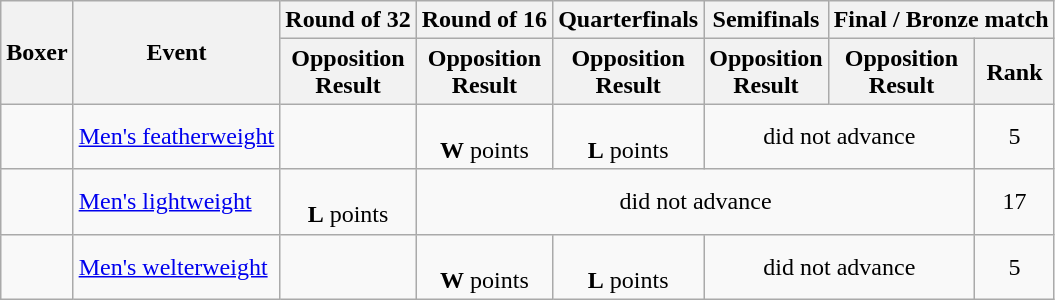<table class="wikitable sortable" style=text-align:center>
<tr>
<th rowspan=2>Boxer</th>
<th rowspan=2>Event</th>
<th>Round of 32</th>
<th>Round of 16</th>
<th>Quarterfinals</th>
<th>Semifinals</th>
<th colspan=2>Final / Bronze match</th>
</tr>
<tr>
<th>Opposition<br>Result</th>
<th>Opposition<br>Result</th>
<th>Opposition<br>Result</th>
<th>Opposition<br>Result</th>
<th>Opposition<br>Result</th>
<th>Rank</th>
</tr>
<tr>
<td align=left></td>
<td align=left><a href='#'>Men's featherweight</a></td>
<td></td>
<td> <br> <strong>W</strong> points</td>
<td> <br> <strong>L</strong> points</td>
<td colspan=2>did not advance</td>
<td>5</td>
</tr>
<tr>
<td align=left></td>
<td align=left><a href='#'>Men's lightweight</a></td>
<td> <br> <strong>L</strong> points</td>
<td colspan=4>did not advance</td>
<td>17</td>
</tr>
<tr>
<td align=left></td>
<td align=left><a href='#'>Men's welterweight</a></td>
<td></td>
<td> <br> <strong>W</strong> points</td>
<td> <br> <strong>L</strong> points</td>
<td colspan=2>did not advance</td>
<td>5</td>
</tr>
</table>
